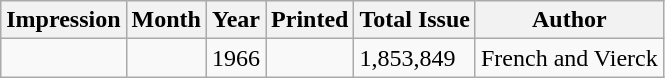<table class="wikitable">
<tr>
<th>Impression</th>
<th>Month</th>
<th>Year</th>
<th>Printed</th>
<th>Total Issue</th>
<th>Author</th>
</tr>
<tr>
<td></td>
<td></td>
<td>1966</td>
<td></td>
<td>1,853,849</td>
<td>French and Vierck</td>
</tr>
</table>
